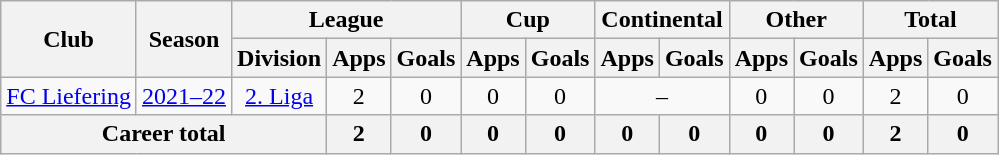<table class="wikitable" style="text-align: center">
<tr>
<th rowspan="2">Club</th>
<th rowspan="2">Season</th>
<th colspan="3">League</th>
<th colspan="2">Cup</th>
<th colspan="2">Continental</th>
<th colspan="2">Other</th>
<th colspan="2">Total</th>
</tr>
<tr>
<th>Division</th>
<th>Apps</th>
<th>Goals</th>
<th>Apps</th>
<th>Goals</th>
<th>Apps</th>
<th>Goals</th>
<th>Apps</th>
<th>Goals</th>
<th>Apps</th>
<th>Goals</th>
</tr>
<tr>
<td><a href='#'>FC Liefering</a></td>
<td><a href='#'>2021–22</a></td>
<td><a href='#'>2. Liga</a></td>
<td>2</td>
<td>0</td>
<td>0</td>
<td>0</td>
<td colspan="2">–</td>
<td>0</td>
<td>0</td>
<td>2</td>
<td>0</td>
</tr>
<tr>
<th colspan="3"><strong>Career total</strong></th>
<th>2</th>
<th>0</th>
<th>0</th>
<th>0</th>
<th>0</th>
<th>0</th>
<th>0</th>
<th>0</th>
<th>2</th>
<th>0</th>
</tr>
</table>
